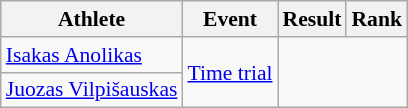<table class=wikitable style="font-size:90%">
<tr>
<th>Athlete</th>
<th>Event</th>
<th>Result</th>
<th>Rank</th>
</tr>
<tr>
<td><a href='#'>Isakas Anolikas</a></td>
<td rowspan=2><a href='#'>Time trial</a></td>
<td align=center rowspan=2 colspan=2></td>
</tr>
<tr>
<td><a href='#'>Juozas Vilpišauskas</a></td>
</tr>
</table>
